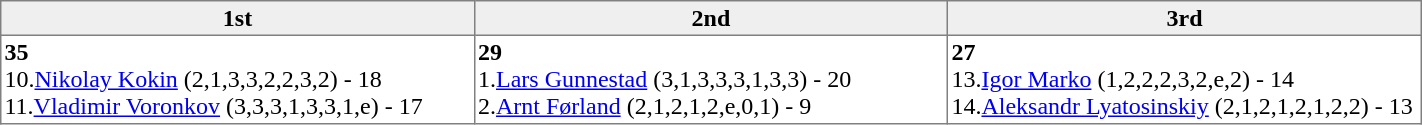<table border=1 cellpadding=2 cellspacing=0 width=75% style="border-collapse:collapse">
<tr align=left style="background:#efefef;">
<th width=15% align=center >1st</th>
<th width=15% align=center >2nd</th>
<th width=15% align=center >3rd</th>
</tr>
<tr align=left>
<td valign=top align=left ><strong> 35</strong><br>10.<a href='#'>Nikolay Kokin</a> (2,1,3,3,2,2,3,2) - 18 <br>11.<a href='#'>Vladimir Voronkov</a> (3,3,3,1,3,3,1,e) - 17</td>
<td valign=top align=left ><strong> 29</strong><br>1.<a href='#'>Lars Gunnestad</a> (3,1,3,3,3,1,3,3) - 20<br>2.<a href='#'>Arnt Førland</a> (2,1,2,1,2,e,0,1) - 9</td>
<td valign=top align=left ><strong> 27</strong><br>13.<a href='#'>Igor Marko</a> (1,2,2,2,3,2,e,2) - 14<br>14.<a href='#'>Aleksandr Lyatosinskiy</a> (2,1,2,1,2,1,2,2) - 13</td>
</tr>
</table>
